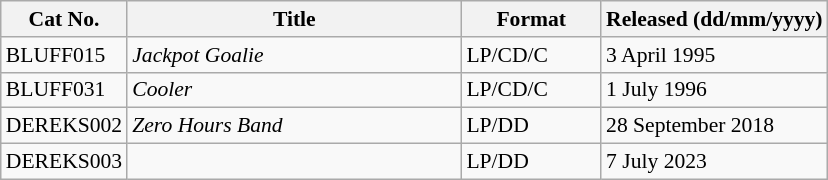<table class="wikitable" style="font-size:90%;">
<tr align="center">
<th style="width:5em;">Cat No.</th>
<th style="width:15em;">Title</th>
<th style="width:6em;">Format</th>
<th>Released (dd/mm/yyyy)</th>
</tr>
<tr>
<td>BLUFF015</td>
<td><em>Jackpot Goalie</em></td>
<td>LP/CD/C</td>
<td>3 April 1995</td>
</tr>
<tr>
<td>BLUFF031</td>
<td><em>Cooler</em></td>
<td>LP/CD/C</td>
<td>1 July 1996</td>
</tr>
<tr>
<td>DEREKS002</td>
<td><em>Zero Hours Band</em></td>
<td>LP/DD</td>
<td>28 September 2018</td>
</tr>
<tr>
<td>DEREKS003</td>
<td></td>
<td>LP/DD</td>
<td>7 July 2023</td>
</tr>
</table>
